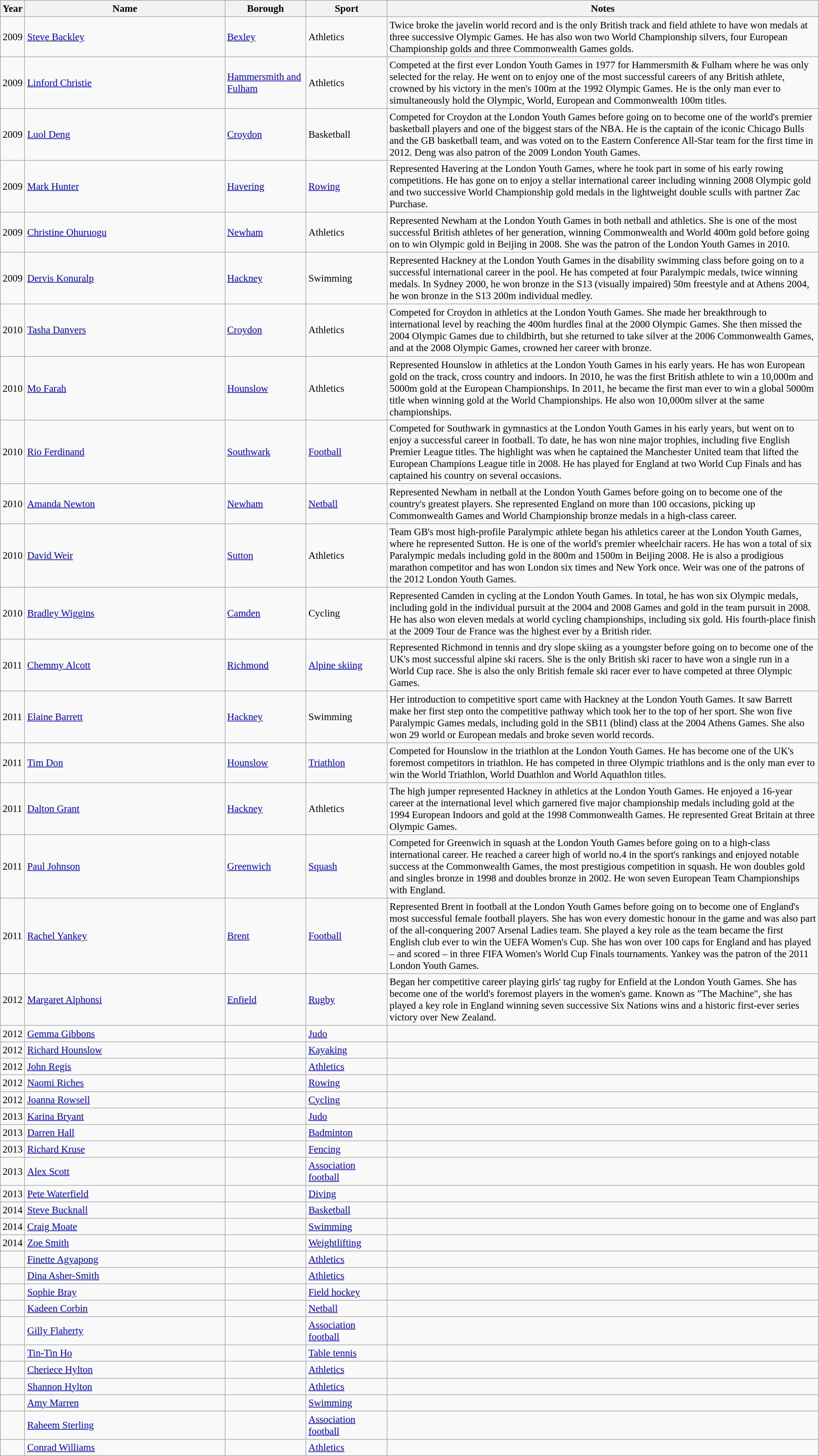<table class="wikitable" style="font-size: 95%">
<tr>
<th width="1%"><strong>Year</strong></th>
<th width="25%"><strong>Name</strong></th>
<th width="10%"><strong>Borough</strong></th>
<th width="10%"><strong>Sport</strong></th>
<th width="54%"><strong>Notes</strong></th>
</tr>
<tr>
<td>2009</td>
<td><a href='#'>Steve Backley</a></td>
<td><a href='#'>Bexley</a></td>
<td>Athletics</td>
<td>Twice broke the javelin world record and is the only British track and field athlete to have won medals at three successive Olympic Games. He has also won two World Championship silvers, four European Championship golds and three Commonwealth Games golds.</td>
</tr>
<tr>
<td>2009</td>
<td><a href='#'>Linford Christie</a></td>
<td><a href='#'>Hammersmith and Fulham</a></td>
<td>Athletics</td>
<td>Competed at the first ever London Youth Games in 1977 for Hammersmith & Fulham where he was only selected for the relay. He went on to enjoy one of the most successful careers of any British athlete, crowned by his victory in the men's 100m at the 1992 Olympic Games. He is the only man ever to simultaneously hold the Olympic, World, European and Commonwealth 100m titles.</td>
</tr>
<tr>
<td>2009</td>
<td><a href='#'>Luol Deng</a></td>
<td><a href='#'>Croydon</a></td>
<td>Basketball</td>
<td>Competed for Croydon at the London Youth Games before going on to become one of the world's premier basketball players and one of the biggest stars of the NBA. He is the captain of the iconic Chicago Bulls and the GB basketball team, and was voted on to the Eastern Conference All-Star team for the first time in 2012. Deng was also patron of the 2009 London Youth Games.</td>
</tr>
<tr>
<td>2009</td>
<td><a href='#'>Mark Hunter</a></td>
<td><a href='#'>Havering</a></td>
<td><a href='#'>Rowing</a></td>
<td>Represented Havering at the London Youth Games, where he took part in some of his early rowing competitions. He has gone on to enjoy a stellar international career including winning 2008 Olympic gold and two successive World Championship gold medals in the lightweight double sculls with partner Zac Purchase.</td>
</tr>
<tr>
<td>2009</td>
<td><a href='#'>Christine Ohuruogu</a></td>
<td><a href='#'>Newham</a></td>
<td>Athletics</td>
<td>Represented Newham at the London Youth Games in both netball and athletics. She is one of the most successful British athletes of her generation, winning Commonwealth and World 400m gold before going on to win Olympic gold in Beijing in 2008. She was the patron of the London Youth Games in 2010.</td>
</tr>
<tr>
<td>2009</td>
<td><a href='#'>Dervis Konuralp</a></td>
<td><a href='#'>Hackney</a></td>
<td>Swimming</td>
<td>Represented Hackney at the London Youth Games in the disability swimming class before going on to a successful international career in the pool.  He has competed at four Paralympic medals, twice winning medals. In Sydney 2000, he won bronze in the S13 (visually impaired) 50m freestyle and at Athens 2004, he won bronze in the S13 200m individual medley.</td>
</tr>
<tr>
<td>2010</td>
<td><a href='#'>Tasha Danvers</a></td>
<td><a href='#'>Croydon</a></td>
<td>Athletics</td>
<td>Competed for Croydon in athletics at the London Youth Games. She made her breakthrough to international level by reaching the 400m hurdles final at the 2000 Olympic Games. She then missed the 2004 Olympic Games due to childbirth, but she returned to take silver at the 2006 Commonwealth Games, and at the 2008 Olympic Games, crowned her career with bronze.</td>
</tr>
<tr>
<td>2010</td>
<td><a href='#'>Mo Farah</a></td>
<td><a href='#'>Hounslow</a></td>
<td>Athletics</td>
<td>Represented Hounslow in athletics at the London Youth Games in his early years. He has won European gold on the track, cross country and indoors. In 2010, he was the first British athlete to win a 10,000m and 5000m gold at the European Championships. In 2011, he became the first man ever to win a global 5000m title when winning gold at the World Championships. He also won 10,000m silver at the same championships.</td>
</tr>
<tr>
<td>2010</td>
<td><a href='#'>Rio Ferdinand</a></td>
<td><a href='#'>Southwark</a></td>
<td><a href='#'>Football</a></td>
<td>Competed for Southwark in gymnastics at the London Youth Games in his early years, but went on to enjoy a successful career in football. To date, he has won nine major trophies, including five English Premier League titles. The highlight was when he captained the Manchester United team that lifted the European Champions League title in 2008. He has played for England at two World Cup Finals and has captained his country on several occasions.</td>
</tr>
<tr>
<td>2010</td>
<td><a href='#'>Amanda Newton</a></td>
<td><a href='#'>Newham</a></td>
<td><a href='#'>Netball</a></td>
<td>Represented Newham in netball at the London Youth Games before going on to become one of the country's greatest players. She represented England on more than 100 occasions, picking up Commonwealth Games and World Championship bronze medals in a high-class career.</td>
</tr>
<tr>
<td>2010</td>
<td><a href='#'>David Weir</a></td>
<td><a href='#'>Sutton</a></td>
<td>Athletics</td>
<td>Team GB's most high-profile Paralympic athlete began his athletics career at the London Youth Games, where he represented Sutton. He is one of the world's premier wheelchair racers. He has won a total of six Paralympic medals including gold in the 800m and 1500m in Beijing 2008. He is also a prodigious marathon competitor and has won London six times and New York once. Weir was one of the patrons of the 2012 London Youth Games.</td>
</tr>
<tr>
<td>2010</td>
<td><a href='#'>Bradley Wiggins</a></td>
<td><a href='#'>Camden</a></td>
<td>Cycling</td>
<td>Represented Camden in cycling at the London Youth Games. In total, he has won six Olympic medals, including gold in the individual pursuit at the 2004 and 2008 Games and gold in the team pursuit in 2008. He has also won eleven medals at world cycling championships, including six gold. His fourth-place finish at the 2009 Tour de France was the highest ever by a British rider.</td>
</tr>
<tr>
<td>2011</td>
<td><a href='#'>Chemmy Alcott</a></td>
<td><a href='#'>Richmond</a></td>
<td><a href='#'>Alpine skiing</a></td>
<td>Represented Richmond in tennis and dry slope skiing as a youngster before going on to become one of the UK's most successful alpine ski racers. She is the only British ski racer to have won a single run in a World Cup race. She is also the only British female ski racer ever to have competed at three Olympic Games.</td>
</tr>
<tr>
<td>2011</td>
<td><a href='#'>Elaine Barrett</a></td>
<td><a href='#'>Hackney</a></td>
<td>Swimming</td>
<td>Her introduction to competitive sport came with Hackney at the London Youth Games. It saw Barrett make her first step onto the competitive pathway which took her to the top of her sport. She won five Paralympic Games medals, including gold in the SB11 (blind) class at the 2004 Athens Games. She also won 29 world or European medals and broke seven world records.</td>
</tr>
<tr>
<td>2011</td>
<td><a href='#'>Tim Don</a></td>
<td><a href='#'>Hounslow</a></td>
<td><a href='#'>Triathlon</a></td>
<td>Competed for Hounslow in the triathlon at the London Youth Games. He has become one of the UK's foremost competitors in triathlon. He has competed in three Olympic triathlons and is the only man ever to win the World Triathlon, World Duathlon and World Aquathlon titles.</td>
</tr>
<tr>
<td>2011</td>
<td><a href='#'>Dalton Grant</a></td>
<td><a href='#'>Hackney</a></td>
<td>Athletics</td>
<td>The high jumper represented Hackney in athletics at the London Youth Games. He enjoyed a 16-year career at the international level which garnered five major championship medals including gold at the 1994 European Indoors and gold at the 1998 Commonwealth Games. He represented Great Britain at three Olympic Games.</td>
</tr>
<tr>
<td>2011</td>
<td><a href='#'>Paul Johnson</a></td>
<td><a href='#'>Greenwich</a></td>
<td><a href='#'>Squash</a></td>
<td>Competed for Greenwich in squash at the London Youth Games before going on to a high-class international career. He reached a career high of world no.4 in the sport's rankings and enjoyed notable success at the Commonwealth Games, the most prestigious competition in squash. He won doubles gold and singles bronze in 1998 and doubles bronze in 2002. He won seven European Team Championships with England.</td>
</tr>
<tr>
<td>2011</td>
<td><a href='#'>Rachel Yankey</a></td>
<td><a href='#'>Brent</a></td>
<td><a href='#'>Football</a></td>
<td>Represented Brent in football at the London Youth Games before going on to become one of England's most successful female football players. She has won every domestic honour in the game and was also part of the all-conquering 2007 Arsenal Ladies team. She played a key role as the team became the first English club ever to win the UEFA Women's Cup.  She has won over 100 caps for England and has played – and scored – in three FIFA Women's World Cup Finals tournaments. Yankey was the patron of the 2011 London Youth Games.</td>
</tr>
<tr>
<td>2012</td>
<td><a href='#'>Margaret Alphonsi</a></td>
<td><a href='#'>Enfield</a></td>
<td><a href='#'>Rugby</a></td>
<td>Began her competitive career playing girls' tag rugby for Enfield at the London Youth Games. She has become one of the world's foremost players in the women's game. Known as "The Machine", she has played a key role in England winning seven successive Six Nations wins and a historic first-ever series victory over New Zealand.</td>
</tr>
<tr>
<td>2012</td>
<td><a href='#'>Gemma Gibbons</a></td>
<td></td>
<td><a href='#'>Judo</a></td>
<td></td>
</tr>
<tr>
<td>2012</td>
<td><a href='#'>Richard Hounslow</a></td>
<td></td>
<td><a href='#'>Kayaking</a></td>
<td></td>
</tr>
<tr>
<td>2012</td>
<td><a href='#'>John Regis</a></td>
<td></td>
<td><a href='#'>Athletics</a></td>
<td></td>
</tr>
<tr>
<td>2012</td>
<td><a href='#'>Naomi Riches</a></td>
<td></td>
<td><a href='#'>Rowing</a></td>
<td></td>
</tr>
<tr>
<td>2012</td>
<td><a href='#'>Joanna Rowsell</a></td>
<td></td>
<td><a href='#'>Cycling</a></td>
<td></td>
</tr>
<tr>
<td>2013</td>
<td><a href='#'>Karina Bryant</a></td>
<td></td>
<td><a href='#'>Judo</a></td>
<td></td>
</tr>
<tr>
<td>2013</td>
<td><a href='#'>Darren Hall</a></td>
<td></td>
<td><a href='#'>Badminton</a></td>
<td></td>
</tr>
<tr>
<td>2013</td>
<td><a href='#'>Richard Kruse</a></td>
<td></td>
<td><a href='#'>Fencing</a></td>
<td></td>
</tr>
<tr>
<td>2013</td>
<td><a href='#'>Alex Scott</a></td>
<td></td>
<td><a href='#'>Association football</a></td>
<td></td>
</tr>
<tr>
<td>2013</td>
<td><a href='#'>Pete Waterfield</a></td>
<td></td>
<td><a href='#'>Diving</a></td>
<td></td>
</tr>
<tr>
<td>2014</td>
<td><a href='#'>Steve Bucknall</a></td>
<td></td>
<td><a href='#'>Basketball</a></td>
<td></td>
</tr>
<tr>
<td>2014</td>
<td><a href='#'>Craig Moate</a></td>
<td></td>
<td><a href='#'>Swimming</a></td>
<td></td>
</tr>
<tr>
<td>2014</td>
<td><a href='#'>Zoe Smith</a></td>
<td></td>
<td><a href='#'>Weightlifting</a></td>
<td></td>
</tr>
<tr>
<td></td>
<td><a href='#'>Finette Agyapong</a></td>
<td></td>
<td><a href='#'>Athletics</a></td>
<td></td>
</tr>
<tr>
<td></td>
<td><a href='#'>Dina Asher-Smith</a></td>
<td></td>
<td><a href='#'>Athletics</a></td>
<td></td>
</tr>
<tr>
<td></td>
<td><a href='#'>Sophie Bray</a></td>
<td></td>
<td><a href='#'>Field hockey</a></td>
<td></td>
</tr>
<tr>
<td></td>
<td><a href='#'>Kadeen Corbin</a></td>
<td></td>
<td><a href='#'>Netball</a></td>
<td></td>
</tr>
<tr>
<td></td>
<td><a href='#'>Gilly Flaherty</a></td>
<td></td>
<td><a href='#'>Association football</a></td>
<td></td>
</tr>
<tr>
<td></td>
<td><a href='#'>Tin-Tin Ho</a></td>
<td></td>
<td><a href='#'>Table tennis</a></td>
<td></td>
</tr>
<tr>
<td></td>
<td><a href='#'>Cheriece Hylton</a></td>
<td></td>
<td><a href='#'>Athletics</a></td>
<td></td>
</tr>
<tr>
<td></td>
<td><a href='#'>Shannon Hylton</a></td>
<td></td>
<td><a href='#'>Athletics</a></td>
<td></td>
</tr>
<tr>
<td></td>
<td><a href='#'>Amy Marren</a></td>
<td></td>
<td><a href='#'>Swimming</a></td>
<td></td>
</tr>
<tr>
<td></td>
<td><a href='#'>Raheem Sterling</a></td>
<td></td>
<td><a href='#'>Association football</a></td>
<td></td>
</tr>
<tr>
<td></td>
<td><a href='#'>Conrad Williams</a></td>
<td></td>
<td><a href='#'>Athletics</a></td>
<td></td>
</tr>
</table>
